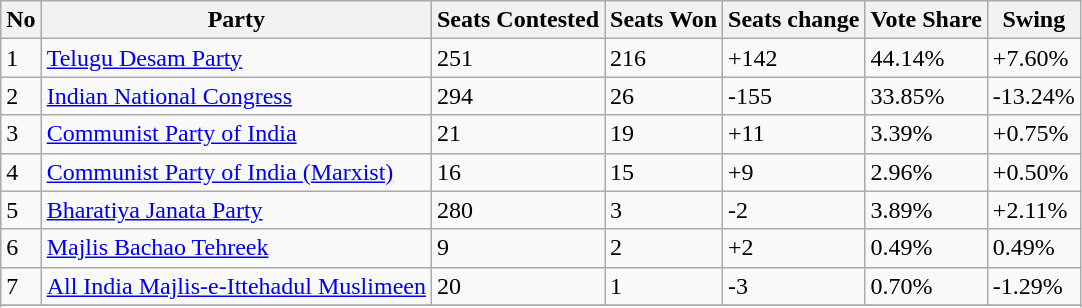<table class="sortable wikitable">
<tr>
<th>No</th>
<th>Party</th>
<th>Seats Contested</th>
<th>Seats Won</th>
<th>Seats change</th>
<th>Vote Share</th>
<th>Swing</th>
</tr>
<tr>
<td>1</td>
<td><a href='#'>Telugu Desam Party</a></td>
<td>251</td>
<td>216</td>
<td>+142</td>
<td>44.14%</td>
<td>+7.60%</td>
</tr>
<tr>
<td>2</td>
<td><a href='#'>Indian National Congress</a></td>
<td>294</td>
<td>26</td>
<td>-155</td>
<td>33.85%</td>
<td>-13.24%</td>
</tr>
<tr>
<td>3</td>
<td><a href='#'>Communist Party of India</a></td>
<td>21</td>
<td>19</td>
<td>+11</td>
<td>3.39%</td>
<td>+0.75%</td>
</tr>
<tr>
<td>4</td>
<td><a href='#'>Communist Party of India (Marxist)</a></td>
<td>16</td>
<td>15</td>
<td>+9</td>
<td>2.96%</td>
<td>+0.50%</td>
</tr>
<tr>
<td>5</td>
<td><a href='#'>Bharatiya Janata Party</a></td>
<td>280</td>
<td>3</td>
<td>-2</td>
<td>3.89%</td>
<td>+2.11%</td>
</tr>
<tr>
<td>6</td>
<td><a href='#'>Majlis Bachao Tehreek</a></td>
<td>9</td>
<td>2</td>
<td>+2</td>
<td>0.49%</td>
<td>0.49%</td>
</tr>
<tr>
<td>7</td>
<td><a href='#'>All India Majlis-e-Ittehadul Muslimeen</a></td>
<td>20</td>
<td>1</td>
<td>-3</td>
<td>0.70%</td>
<td>-1.29%</td>
</tr>
<tr>
</tr>
<tr 8 ||  others || 1953 || 12 || -3 || 8.66% || 2.08%>
</tr>
<tr>
</tr>
</table>
